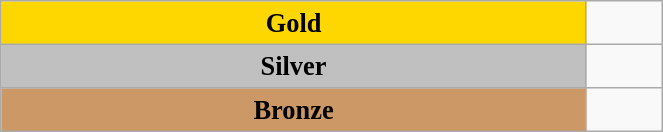<table class="wikitable" style=" text-align:center; font-size:110%;" width="35%">
<tr>
<td bgcolor="gold"><strong>Gold</strong></td>
<td></td>
</tr>
<tr>
<td bgcolor="silver"><strong>Silver</strong></td>
<td></td>
</tr>
<tr>
<td bgcolor="CC9966"><strong>Bronze</strong></td>
<td></td>
</tr>
</table>
